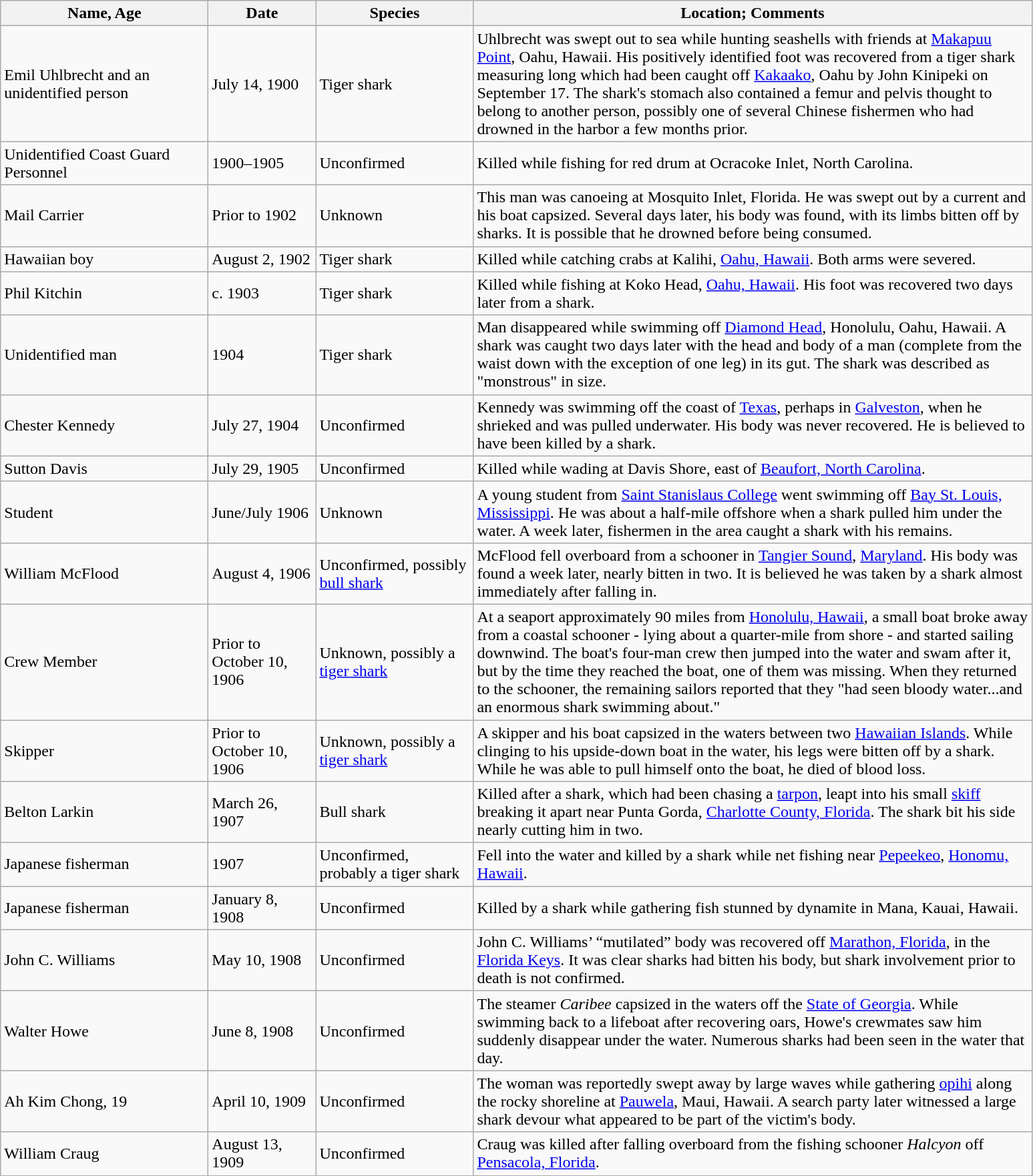<table class="wikitable">
<tr>
<th width="200">Name, Age</th>
<th width="100">Date</th>
<th width="150">Species</th>
<th width="550">Location; Comments</th>
</tr>
<tr>
<td>Emil Uhlbrecht and an unidentified person</td>
<td>July 14, 1900</td>
<td>Tiger shark</td>
<td>Uhlbrecht was swept out to sea while hunting seashells with friends at <a href='#'>Makapuu Point</a>, Oahu, Hawaii. His positively identified foot was recovered from a tiger shark measuring  long which had been caught off <a href='#'>Kakaako</a>, Oahu by John Kinipeki on September 17. The shark's stomach also contained a femur and pelvis thought to belong to another person, possibly one of several Chinese fishermen who had drowned in the harbor a few months prior.</td>
</tr>
<tr>
<td>Unidentified Coast Guard Personnel</td>
<td>1900–1905</td>
<td>Unconfirmed</td>
<td>Killed while fishing for red drum at Ocracoke Inlet, North Carolina.</td>
</tr>
<tr>
<td>Mail Carrier</td>
<td>Prior to 1902</td>
<td>Unknown</td>
<td>This man was canoeing at Mosquito Inlet, Florida. He was swept out by a current and his boat capsized. Several days later, his body was found, with its limbs bitten off by sharks. It is possible that he drowned before being consumed.</td>
</tr>
<tr>
<td>Hawaiian boy</td>
<td>August 2, 1902</td>
<td>Tiger shark</td>
<td>Killed while catching crabs at Kalihi, <a href='#'>Oahu, Hawaii</a>. Both arms were severed.</td>
</tr>
<tr>
<td>Phil Kitchin</td>
<td>c. 1903</td>
<td>Tiger shark</td>
<td>Killed while fishing at Koko Head, <a href='#'>Oahu, Hawaii</a>. His foot was recovered two days later from a shark.</td>
</tr>
<tr>
<td>Unidentified man</td>
<td>1904</td>
<td>Tiger shark</td>
<td>Man disappeared while swimming off <a href='#'>Diamond Head</a>, Honolulu, Oahu, Hawaii. A shark was caught two days later with the head and body of a man (complete from the waist down with the exception of one leg) in its gut. The shark was described as "monstrous" in size.</td>
</tr>
<tr>
<td>Chester Kennedy</td>
<td>July 27, 1904</td>
<td>Unconfirmed</td>
<td>Kennedy was swimming off the coast of <a href='#'>Texas</a>, perhaps in <a href='#'>Galveston</a>, when he shrieked and was pulled underwater. His body was never recovered. He is believed to have been killed by a shark.</td>
</tr>
<tr>
<td>Sutton Davis</td>
<td>July 29, 1905</td>
<td>Unconfirmed</td>
<td>Killed while wading at Davis Shore, east of <a href='#'>Beaufort, North Carolina</a>.</td>
</tr>
<tr>
<td>Student</td>
<td>June/July 1906</td>
<td>Unknown</td>
<td>A young student from <a href='#'>Saint Stanislaus College</a> went swimming off <a href='#'>Bay St. Louis, Mississippi</a>. He was about a half-mile offshore when a shark pulled him under the water. A week later, fishermen in the area caught a shark with his remains.</td>
</tr>
<tr>
<td>William McFlood</td>
<td>August 4, 1906</td>
<td>Unconfirmed, possibly <a href='#'>bull shark</a></td>
<td>McFlood fell overboard from a schooner in <a href='#'>Tangier Sound</a>, <a href='#'>Maryland</a>. His body was found a week later, nearly bitten in two. It is believed he was taken by a shark almost immediately after falling in.</td>
</tr>
<tr>
<td>Crew Member</td>
<td>Prior to October 10, 1906</td>
<td>Unknown, possibly a <a href='#'>tiger shark</a></td>
<td>At a seaport approximately 90 miles from <a href='#'>Honolulu, Hawaii</a>, a small boat broke away from a coastal schooner - lying about a quarter-mile from shore - and started sailing downwind. The boat's four-man crew then jumped into the water and swam after it, but by the time they reached the boat, one of them was missing. When they returned to the schooner, the remaining sailors reported that they "had seen bloody water...and an enormous shark swimming about."</td>
</tr>
<tr>
<td>Skipper</td>
<td>Prior to October 10, 1906</td>
<td>Unknown, possibly a <a href='#'>tiger shark</a></td>
<td>A skipper and his boat capsized in the waters between two <a href='#'>Hawaiian Islands</a>. While clinging to his upside-down boat in the water, his legs were bitten off by a shark. While he was able to pull himself onto the boat, he died of blood loss.</td>
</tr>
<tr>
<td>Belton Larkin</td>
<td>March 26, 1907</td>
<td>Bull shark</td>
<td>Killed after a shark, which had been chasing a <a href='#'>tarpon</a>, leapt into his small <a href='#'>skiff</a> breaking it apart near Punta Gorda, <a href='#'>Charlotte County, Florida</a>. The shark bit his side nearly cutting him in two.</td>
</tr>
<tr>
<td>Japanese fisherman</td>
<td>1907</td>
<td>Unconfirmed, probably a tiger shark</td>
<td>Fell into the water and killed by a shark while net fishing near <a href='#'>Pepeekeo</a>, <a href='#'>Honomu, Hawaii</a>.</td>
</tr>
<tr>
<td>Japanese fisherman</td>
<td>January 8, 1908</td>
<td>Unconfirmed</td>
<td>Killed by a shark while gathering fish stunned by dynamite in Mana, Kauai, Hawaii.</td>
</tr>
<tr>
<td>John C. Williams</td>
<td>May 10, 1908</td>
<td>Unconfirmed</td>
<td>John C. Williams’ “mutilated” body was recovered off <a href='#'>Marathon, Florida</a>, in the <a href='#'>Florida Keys</a>. It was clear sharks had bitten his body, but shark involvement prior to death is not confirmed.</td>
</tr>
<tr>
<td>Walter Howe</td>
<td>June 8, 1908</td>
<td>Unconfirmed</td>
<td>The steamer <em>Caribee</em> capsized in the waters off the <a href='#'>State of Georgia</a>. While swimming back to a lifeboat after recovering oars, Howe's crewmates saw him suddenly disappear under the water. Numerous sharks had been seen in the water that day.</td>
</tr>
<tr>
<td>Ah Kim Chong, 19</td>
<td>April 10, 1909</td>
<td>Unconfirmed</td>
<td>The woman was reportedly swept away by large waves while gathering <a href='#'>opihi</a> along the rocky shoreline at <a href='#'>Pauwela</a>, Maui, Hawaii. A search party later witnessed a large shark devour what appeared to be part of the victim's body.</td>
</tr>
<tr>
<td>William Craug</td>
<td>August 13, 1909</td>
<td>Unconfirmed</td>
<td>Craug was killed after falling overboard from the fishing schooner <em>Halcyon</em> off <a href='#'>Pensacola, Florida</a>.</td>
</tr>
<tr>
</tr>
</table>
